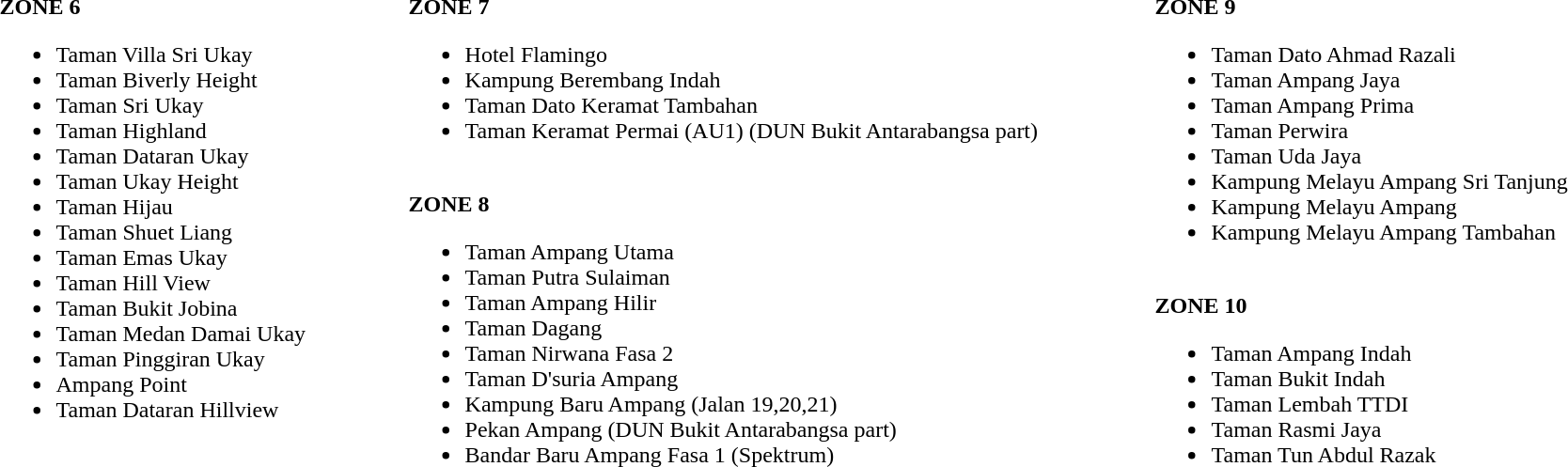<table>
<tr>
<td valign="top" style="padding-right:70px;"><br><strong>ZONE 6</strong><ul><li>Taman Villa Sri Ukay</li><li>Taman Biverly Height</li><li>Taman Sri Ukay</li><li>Taman Highland</li><li>Taman Dataran Ukay</li><li>Taman Ukay Height</li><li>Taman Hijau</li><li>Taman Shuet Liang</li><li>Taman Emas Ukay</li><li>Taman Hill View</li><li>Taman Bukit Jobina</li><li>Taman Medan Damai Ukay</li><li>Taman Pinggiran Ukay</li><li>Ampang Point</li><li>Taman Dataran Hillview</li></ul></td>
<td valign="top" style="padding-right:80px;"><br><strong>ZONE 7</strong><ul><li>Hotel Flamingo</li><li>Kampung Berembang Indah</li><li>Taman Dato Keramat Tambahan</li><li>Taman Keramat Permai (AU1) (DUN Bukit Antarabangsa part)</li></ul><br>
<strong>ZONE 8</strong><ul><li>Taman Ampang Utama</li><li>Taman Putra Sulaiman</li><li>Taman Ampang Hilir</li><li>Taman Dagang</li><li>Taman Nirwana Fasa 2</li><li>Taman D'suria Ampang</li><li>Kampung Baru Ampang (Jalan 19,20,21)</li><li>Pekan Ampang (DUN Bukit Antarabangsa part)</li><li>Bandar Baru Ampang Fasa 1 (Spektrum)</li></ul></td>
<td valign="top"><br><strong>ZONE 9</strong><ul><li>Taman Dato Ahmad Razali</li><li>Taman Ampang Jaya</li><li>Taman Ampang Prima</li><li>Taman Perwira</li><li>Taman Uda Jaya</li><li>Kampung Melayu Ampang Sri Tanjung</li><li>Kampung Melayu Ampang</li><li>Kampung Melayu Ampang Tambahan</li></ul><br>
<strong>ZONE 10</strong><ul><li>Taman Ampang Indah</li><li>Taman Bukit Indah</li><li>Taman Lembah TTDI</li><li>Taman Rasmi Jaya</li><li>Taman Tun Abdul Razak</li></ul></td>
</tr>
</table>
